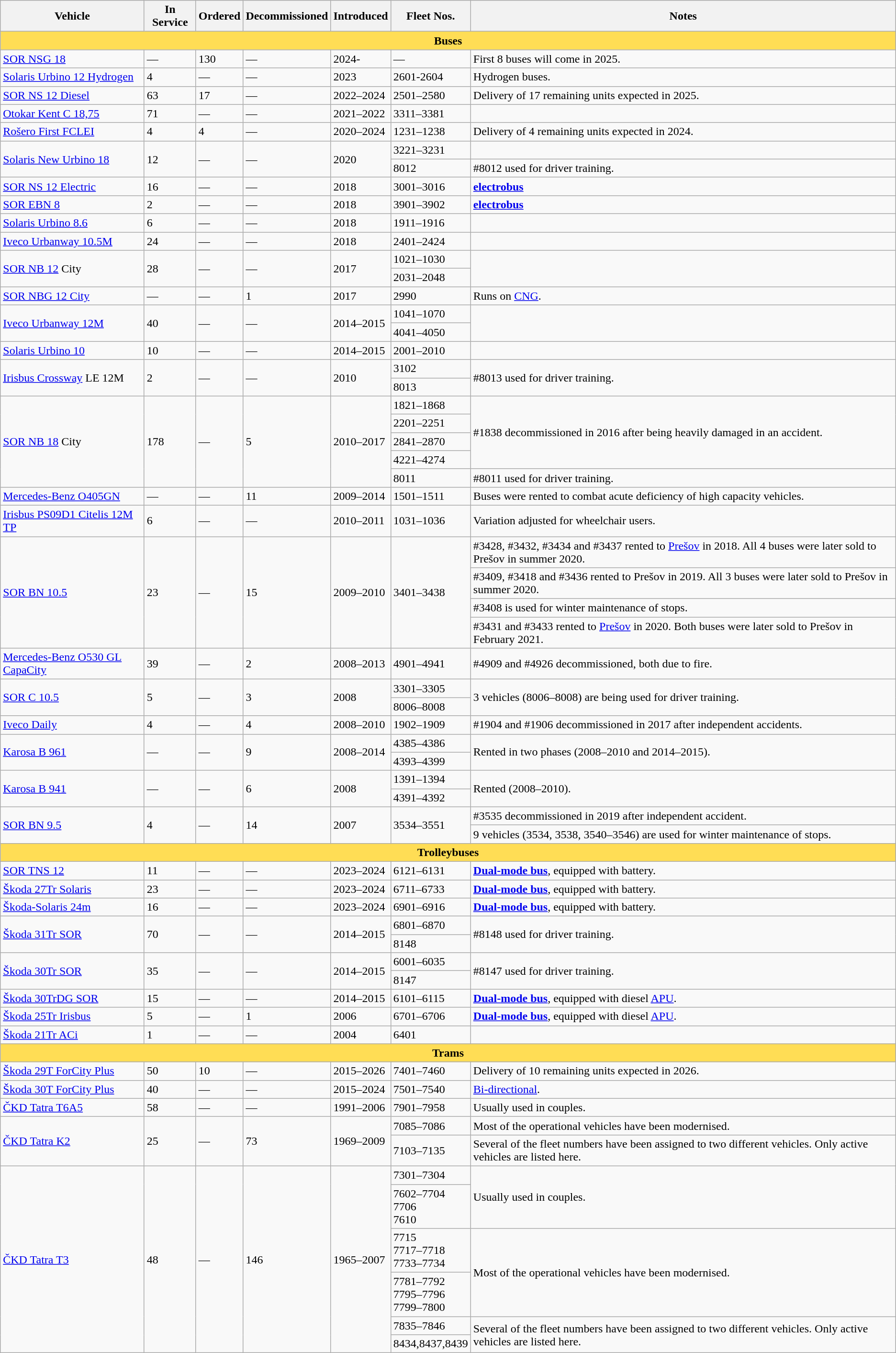<table class="wikitable">
<tr>
<th>Vehicle</th>
<th>In Service</th>
<th>Ordered</th>
<th>Decommissioned</th>
<th>Introduced</th>
<th>Fleet Nos.</th>
<th>Notes</th>
</tr>
<tr>
<th colspan=7 style="background:#FFDD55">Buses</th>
</tr>
<tr>
<td><a href='#'>SOR NSG 18</a></td>
<td>—</td>
<td>130</td>
<td>—</td>
<td>2024-</td>
<td>—</td>
<td>First 8 buses will come in 2025.</td>
</tr>
<tr>
<td><a href='#'>Solaris Urbino 12 Hydrogen</a></td>
<td>4</td>
<td>—</td>
<td>—</td>
<td>2023</td>
<td>2601-2604</td>
<td>Hydrogen buses.</td>
</tr>
<tr>
<td><a href='#'>SOR NS 12 Diesel</a></td>
<td>63</td>
<td>17</td>
<td>—</td>
<td>2022–2024</td>
<td>2501–2580</td>
<td>Delivery of 17 remaining units expected in 2025.</td>
</tr>
<tr>
<td><a href='#'>Otokar Kent C 18,75</a></td>
<td>71</td>
<td>—</td>
<td>—</td>
<td>2021–2022</td>
<td>3311–3381</td>
<td></td>
</tr>
<tr>
<td><a href='#'>Rošero First FCLEI</a></td>
<td>4</td>
<td>4</td>
<td>—</td>
<td>2020–2024</td>
<td>1231–1238</td>
<td>Delivery of 4 remaining units expected in 2024.</td>
</tr>
<tr>
<td rowspan="2"><a href='#'>Solaris New Urbino 18</a></td>
<td rowspan="2">12</td>
<td rowspan="2">—</td>
<td rowspan="2">—</td>
<td rowspan="2">2020</td>
<td>3221–3231</td>
<td></td>
</tr>
<tr>
<td>8012</td>
<td>#8012 used for driver training.</td>
</tr>
<tr>
<td><a href='#'>SOR NS 12 Electric</a></td>
<td>16</td>
<td>—</td>
<td>—</td>
<td>2018</td>
<td>3001–3016</td>
<td><a href='#'><strong>electrobus</strong></a></td>
</tr>
<tr>
<td><a href='#'>SOR EBN 8</a></td>
<td>2</td>
<td>—</td>
<td>—</td>
<td>2018</td>
<td>3901–3902</td>
<td><a href='#'><strong>electrobus</strong></a></td>
</tr>
<tr>
<td><a href='#'>Solaris Urbino 8.6</a></td>
<td>6</td>
<td>—</td>
<td>—</td>
<td>2018</td>
<td>1911–1916</td>
<td></td>
</tr>
<tr>
<td><a href='#'>Iveco Urbanway 10.5M</a></td>
<td>24</td>
<td>—</td>
<td>—</td>
<td>2018</td>
<td>2401–2424</td>
<td></td>
</tr>
<tr>
<td rowspan="2"><a href='#'>SOR NB 12</a> City</td>
<td rowspan="2">28</td>
<td rowspan="2">—</td>
<td rowspan="2">—</td>
<td rowspan="2">2017</td>
<td>1021–1030</td>
<td rowspan="2"></td>
</tr>
<tr>
<td>2031–2048</td>
</tr>
<tr>
<td><a href='#'>SOR NBG 12 City</a></td>
<td>—</td>
<td>—</td>
<td>1</td>
<td>2017</td>
<td>2990</td>
<td>Runs on <a href='#'>CNG</a>.</td>
</tr>
<tr>
<td rowspan="2"><a href='#'>Iveco Urbanway 12M</a></td>
<td rowspan="2">40</td>
<td rowspan="2">—</td>
<td rowspan="2">—</td>
<td rowspan="2">2014–2015</td>
<td>1041–1070</td>
<td rowspan="2"></td>
</tr>
<tr>
<td>4041–4050</td>
</tr>
<tr>
<td><a href='#'>Solaris Urbino 10</a></td>
<td>10</td>
<td>—</td>
<td>—</td>
<td>2014–2015</td>
<td>2001–2010</td>
<td></td>
</tr>
<tr>
<td rowspan="2"><a href='#'>Irisbus Crossway</a> LE 12M</td>
<td rowspan="2">2</td>
<td rowspan="2">—</td>
<td rowspan="2">—</td>
<td rowspan="2">2010</td>
<td>3102</td>
<td rowspan="2">#8013 used for driver training.</td>
</tr>
<tr>
<td>8013</td>
</tr>
<tr>
<td rowspan="5"><a href='#'>SOR NB 18</a> City</td>
<td rowspan="5">178</td>
<td rowspan="5">—</td>
<td rowspan="5">5</td>
<td rowspan="5">2010–2017</td>
<td>1821–1868</td>
<td rowspan="4">#1838 decommissioned in 2016 after being heavily damaged in an accident.</td>
</tr>
<tr>
<td>2201–2251</td>
</tr>
<tr>
<td>2841–2870</td>
</tr>
<tr>
<td>4221–4274</td>
</tr>
<tr>
<td>8011</td>
<td>#8011 used for driver training.</td>
</tr>
<tr>
<td><a href='#'>Mercedes-Benz O405GN</a></td>
<td>—</td>
<td>—</td>
<td>11</td>
<td>2009–2014</td>
<td>1501–1511</td>
<td>Buses were rented to combat acute deficiency of high capacity vehicles.</td>
</tr>
<tr>
<td><a href='#'>Irisbus PS09D1 Citelis 12M TP</a></td>
<td>6</td>
<td>—</td>
<td>—</td>
<td>2010–2011</td>
<td>1031–1036</td>
<td>Variation adjusted for wheelchair users.</td>
</tr>
<tr>
<td rowspan="4"><a href='#'>SOR BN 10.5</a></td>
<td rowspan="4">23</td>
<td rowspan="4">—</td>
<td rowspan="4">15</td>
<td rowspan="4">2009–2010</td>
<td rowspan="4">3401–3438</td>
<td>#3428, #3432, #3434 and #3437 rented to <a href='#'>Prešov</a> in 2018. All 4 buses were later sold to Prešov in summer 2020.</td>
</tr>
<tr>
<td>#3409, #3418 and #3436 rented to Prešov in 2019. All 3 buses were later sold to Prešov in summer 2020.</td>
</tr>
<tr>
<td>#3408 is used for winter maintenance of stops.</td>
</tr>
<tr>
<td>#3431 and #3433 rented to <a href='#'>Prešov</a> in 2020. Both buses were later sold to Prešov in February 2021.</td>
</tr>
<tr>
<td><a href='#'>Mercedes-Benz O530 GL CapaCity</a></td>
<td>39</td>
<td>—</td>
<td>2</td>
<td>2008–2013</td>
<td>4901–4941</td>
<td>#4909 and #4926 decommissioned, both due to fire.</td>
</tr>
<tr>
<td rowspan="2"><a href='#'>SOR C 10.5</a></td>
<td rowspan="2">5</td>
<td rowspan="2">—</td>
<td rowspan="2">3</td>
<td rowspan="2">2008</td>
<td>3301–3305</td>
<td rowspan="2">3 vehicles (8006–8008) are being used for driver training.</td>
</tr>
<tr>
<td>8006–8008</td>
</tr>
<tr>
<td><a href='#'>Iveco Daily</a></td>
<td>4</td>
<td>—</td>
<td>4</td>
<td>2008–2010</td>
<td>1902–1909</td>
<td>#1904 and #1906 decommissioned in 2017 after independent accidents.</td>
</tr>
<tr>
<td rowspan="2"><a href='#'>Karosa B 961</a></td>
<td rowspan="2">—</td>
<td rowspan="2">—</td>
<td rowspan="2">9</td>
<td rowspan="2">2008–2014</td>
<td>4385–4386</td>
<td rowspan="2">Rented in two phases (2008–2010 and 2014–2015).</td>
</tr>
<tr>
<td>4393–4399</td>
</tr>
<tr>
<td rowspan="2"><a href='#'>Karosa B 941</a></td>
<td rowspan="2">—</td>
<td rowspan="2">—</td>
<td rowspan="2">6</td>
<td rowspan="2">2008</td>
<td>1391–1394</td>
<td rowspan="2">Rented (2008–2010).</td>
</tr>
<tr>
<td>4391–4392</td>
</tr>
<tr>
<td rowspan="2"><a href='#'>SOR BN 9.5</a></td>
<td rowspan="2">4</td>
<td rowspan="2">—</td>
<td rowspan="2">14</td>
<td rowspan="2">2007</td>
<td rowspan="2">3534–3551</td>
<td>#3535 decommissioned in 2019 after independent accident.</td>
</tr>
<tr>
<td>9 vehicles (3534, 3538, 3540–3546) are used for winter maintenance of stops.</td>
</tr>
<tr>
<th colspan=7 style="background:#FFDD55">Trolleybuses</th>
</tr>
<tr>
<td><a href='#'>SOR TNS 12</a></td>
<td>11</td>
<td>—</td>
<td>—</td>
<td>2023–2024</td>
<td>6121–6131</td>
<td><strong><a href='#'>Dual-mode bus</a></strong>, equipped with battery.</td>
</tr>
<tr>
<td><a href='#'>Škoda 27Tr Solaris</a></td>
<td>23</td>
<td>—</td>
<td>—</td>
<td>2023–2024</td>
<td>6711–6733</td>
<td><strong><a href='#'>Dual-mode bus</a></strong>, equipped with battery.</td>
</tr>
<tr>
<td><a href='#'>Škoda-Solaris 24m</a></td>
<td>16</td>
<td>—</td>
<td>—</td>
<td>2023–2024</td>
<td>6901–6916</td>
<td><strong><a href='#'>Dual-mode bus</a></strong>, equipped with battery.</td>
</tr>
<tr>
<td rowspan="2"><a href='#'>Škoda 31Tr SOR</a></td>
<td rowspan="2">70</td>
<td rowspan="2">—</td>
<td rowspan="2">—</td>
<td rowspan="2">2014–2015</td>
<td>6801–6870</td>
<td rowspan="2">#8148 used for driver training.</td>
</tr>
<tr>
<td>8148</td>
</tr>
<tr>
<td rowspan="2"><a href='#'>Škoda 30Tr SOR</a></td>
<td rowspan="2">35</td>
<td rowspan="2">—</td>
<td rowspan="2">—</td>
<td rowspan="2">2014–2015</td>
<td>6001–6035</td>
<td rowspan="2">#8147 used for driver training.</td>
</tr>
<tr>
<td>8147</td>
</tr>
<tr>
<td><a href='#'>Škoda 30TrDG SOR</a></td>
<td>15</td>
<td>—</td>
<td>—</td>
<td>2014–2015</td>
<td>6101–6115</td>
<td><strong><a href='#'>Dual-mode bus</a></strong>, equipped with diesel <a href='#'>APU</a>.</td>
</tr>
<tr>
<td><a href='#'>Škoda 25Tr Irisbus</a></td>
<td>5</td>
<td>—</td>
<td>1</td>
<td>2006</td>
<td>6701–6706</td>
<td><strong><a href='#'>Dual-mode bus</a></strong>, equipped with diesel <a href='#'>APU</a>.</td>
</tr>
<tr>
<td><a href='#'>Škoda 21Tr ACi</a></td>
<td>1</td>
<td>—</td>
<td>—</td>
<td>2004</td>
<td>6401</td>
<td></td>
</tr>
<tr>
<th colspan=7 style="background:#FFDD55">Trams</th>
</tr>
<tr>
<td><a href='#'>Škoda 29T ForCity Plus</a></td>
<td>50</td>
<td>10</td>
<td>—</td>
<td>2015–2026</td>
<td>7401–7460</td>
<td>Delivery of 10 remaining units expected in 2026.</td>
</tr>
<tr>
<td><a href='#'>Škoda 30T ForCity Plus</a></td>
<td>40</td>
<td>—</td>
<td>—</td>
<td>2015–2024</td>
<td>7501–7540</td>
<td><a href='#'>Bi-directional</a>.</td>
</tr>
<tr>
<td><a href='#'>ČKD Tatra T6A5</a></td>
<td>58</td>
<td>—</td>
<td>—</td>
<td>1991–2006</td>
<td>7901–7958</td>
<td>Usually used in couples.</td>
</tr>
<tr>
<td rowspan="2"><a href='#'>ČKD Tatra K2</a></td>
<td rowspan="2">25</td>
<td rowspan="2">—</td>
<td rowspan="2">73</td>
<td rowspan="2">1969–2009</td>
<td>7085–7086</td>
<td>Most of the operational vehicles have been modernised.</td>
</tr>
<tr>
<td>7103–7135</td>
<td>Several of the fleet numbers have been assigned to two different vehicles. Only active vehicles are listed here.</td>
</tr>
<tr>
<td rowspan="6"><a href='#'>ČKD Tatra T3</a></td>
<td rowspan="6">48</td>
<td rowspan="6">—</td>
<td rowspan="6">146</td>
<td rowspan="6">1965–2007</td>
<td>7301–7304</td>
<td rowspan="2">Usually used in couples.</td>
</tr>
<tr>
<td>7602–7704<br>7706<br>7610</td>
</tr>
<tr>
<td>7715<br>7717–7718<br>7733–7734</td>
<td rowspan="2">Most of the operational vehicles have been modernised.</td>
</tr>
<tr>
<td>7781–7792<br>7795–7796<br>7799–7800</td>
</tr>
<tr>
<td>7835–7846</td>
<td rowspan="2">Several of the fleet numbers have been assigned to two different vehicles. Only active vehicles are listed here.</td>
</tr>
<tr>
<td>8434,8437,8439</td>
</tr>
</table>
